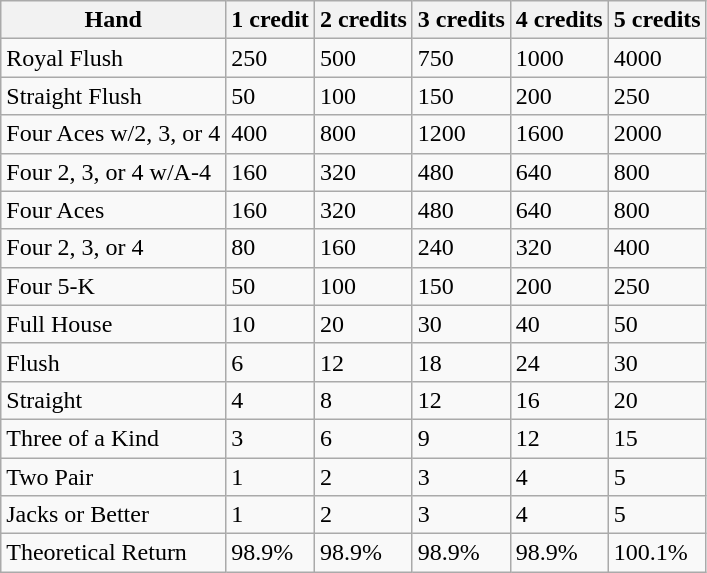<table class="wikitable">
<tr>
<th>Hand</th>
<th>1 credit</th>
<th>2 credits</th>
<th>3 credits</th>
<th>4 credits</th>
<th>5 credits</th>
</tr>
<tr>
<td>Royal Flush</td>
<td>250</td>
<td>500</td>
<td>750</td>
<td>1000</td>
<td>4000</td>
</tr>
<tr>
<td>Straight Flush</td>
<td>50</td>
<td>100</td>
<td>150</td>
<td>200</td>
<td>250</td>
</tr>
<tr>
<td>Four Aces w/2, 3, or 4</td>
<td>400</td>
<td>800</td>
<td>1200</td>
<td>1600</td>
<td>2000</td>
</tr>
<tr>
<td>Four 2, 3, or 4 w/A-4</td>
<td>160</td>
<td>320</td>
<td>480</td>
<td>640</td>
<td>800</td>
</tr>
<tr>
<td>Four Aces</td>
<td>160</td>
<td>320</td>
<td>480</td>
<td>640</td>
<td>800</td>
</tr>
<tr>
<td>Four 2, 3, or 4</td>
<td>80</td>
<td>160</td>
<td>240</td>
<td>320</td>
<td>400</td>
</tr>
<tr>
<td>Four 5-K</td>
<td>50</td>
<td>100</td>
<td>150</td>
<td>200</td>
<td>250</td>
</tr>
<tr>
<td>Full House</td>
<td>10</td>
<td>20</td>
<td>30</td>
<td>40</td>
<td>50</td>
</tr>
<tr>
<td>Flush</td>
<td>6</td>
<td>12</td>
<td>18</td>
<td>24</td>
<td>30</td>
</tr>
<tr>
<td>Straight</td>
<td>4</td>
<td>8</td>
<td>12</td>
<td>16</td>
<td>20</td>
</tr>
<tr>
<td>Three of a Kind</td>
<td>3</td>
<td>6</td>
<td>9</td>
<td>12</td>
<td>15</td>
</tr>
<tr>
<td>Two Pair</td>
<td>1</td>
<td>2</td>
<td>3</td>
<td>4</td>
<td>5</td>
</tr>
<tr>
<td>Jacks or Better</td>
<td>1</td>
<td>2</td>
<td>3</td>
<td>4</td>
<td>5</td>
</tr>
<tr>
<td>Theoretical Return</td>
<td>98.9%</td>
<td>98.9%</td>
<td>98.9%</td>
<td>98.9%</td>
<td>100.1%</td>
</tr>
</table>
